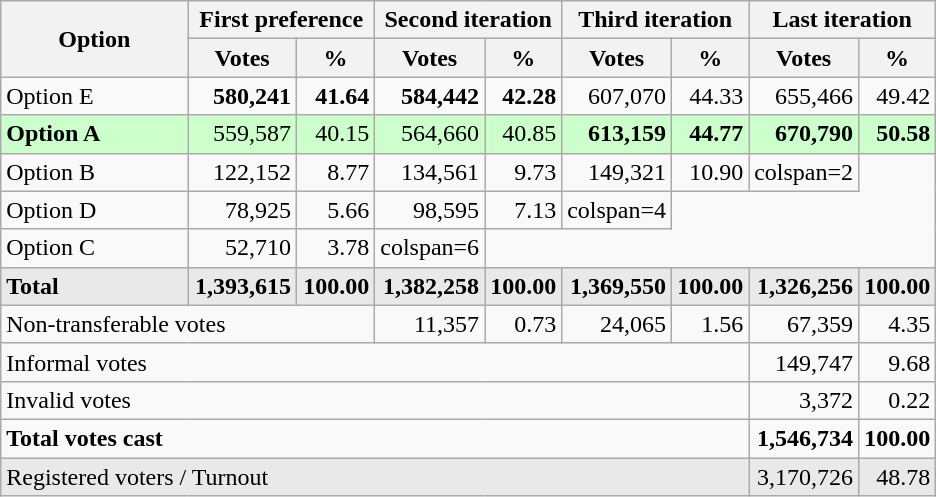<table class="wikitable">
<tr style="background:#e9e9e9;">
<th rowspan="2" style="width:20%;">Option</th>
<th colspan="2" style="width:20%;">First preference</th>
<th colspan="2" style="width:20%;">Second iteration</th>
<th colspan="2" style="width:20%;">Third iteration</th>
<th colspan="2" style="width:20%;">Last iteration</th>
</tr>
<tr style="background:#e9e9e9;">
<th>Votes</th>
<th>%</th>
<th>Votes</th>
<th>%</th>
<th>Votes</th>
<th>%</th>
<th>Votes</th>
<th>%</th>
</tr>
<tr style="text-align:right;">
<td style="text-align:left;"> Option E</td>
<td><strong>580,241</strong></td>
<td><strong>41.64</strong></td>
<td><strong>584,442</strong></td>
<td><strong>42.28</strong></td>
<td>607,070</td>
<td>44.33</td>
<td>655,466</td>
<td>49.42</td>
</tr>
<tr style="text-align:right;background:#cfc;">
<td style="text-align:left;"> <strong>Option A</strong></td>
<td>559,587</td>
<td>40.15</td>
<td>564,660</td>
<td>40.85</td>
<td><strong>613,159</strong></td>
<td><strong>44.77</strong></td>
<td><strong>670,790</strong></td>
<td><strong>50.58</strong></td>
</tr>
<tr style="text-align:right;">
<td style="text-align:left;"> Option B</td>
<td>122,152</td>
<td>8.77</td>
<td>134,561</td>
<td>9.73</td>
<td>149,321</td>
<td>10.90</td>
<td>colspan=2 </td>
</tr>
<tr style="text-align:right;">
<td style="text-align:left;"> Option D</td>
<td>78,925</td>
<td>5.66</td>
<td>98,595</td>
<td>7.13</td>
<td>colspan=4 </td>
</tr>
<tr style="text-align:right;">
<td style="text-align:left;"> Option C</td>
<td>52,710</td>
<td>3.78</td>
<td>colspan=6 </td>
</tr>
<tr style="background:#e9e9e9;text-align:right;">
<td style="text-align:left;"><strong>Total</strong></td>
<td><strong>1,393,615</strong></td>
<td><strong>100.00</strong></td>
<td><strong>1,382,258</strong></td>
<td><strong>100.00</strong></td>
<td><strong>1,369,550</strong></td>
<td><strong>100.00</strong></td>
<td><strong>1,326,256</strong></td>
<td><strong>100.00</strong></td>
</tr>
<tr style="text-align:right;">
<td colspan=3 style="text-align:left;">Non-transferable votes</td>
<td>11,357</td>
<td>0.73</td>
<td>24,065</td>
<td>1.56</td>
<td>67,359</td>
<td>4.35</td>
</tr>
<tr style="text-align:right;">
<td colspan=7 style="text-align:left;">Informal votes</td>
<td>149,747</td>
<td>9.68</td>
</tr>
<tr style="text-align:right;">
<td colspan=7 style="text-align:left;">Invalid votes</td>
<td>3,372</td>
<td>0.22</td>
</tr>
<tr style="text-align:right;">
<td colspan=7 style="text-align:left;"><strong>Total votes cast</strong></td>
<td><strong>1,546,734</strong></td>
<td><strong>100.00</strong></td>
</tr>
<tr style="background:#e9e9e9;text-align:right;">
<td colspan=7 style="text-align:left;">Registered voters / Turnout</td>
<td>3,170,726</td>
<td>48.78</td>
</tr>
</table>
